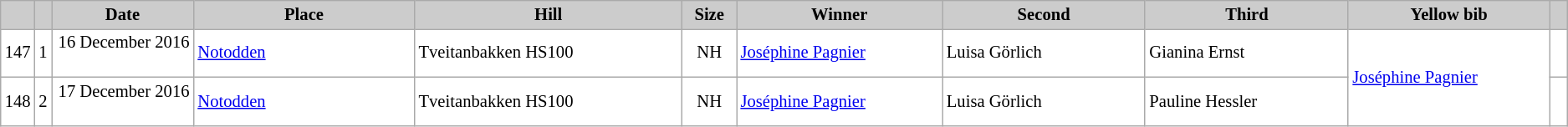<table class="wikitable plainrowheaders" style="background:#fff; font-size:86%; line-height:16px; border:grey solid 1px; border-collapse:collapse;">
<tr style="background:#ccc; text-align:center;">
<th scope="col" style="background:#ccc; width=25 px;"></th>
<th scope="col" style="background:#ccc; width=30 px;"></th>
<th scope="col" style="background:#ccc; width:120px;">Date</th>
<th scope="col" style="background:#ccc; width:200px;">Place</th>
<th scope="col" style="background:#ccc; width:240px;">Hill</th>
<th scope="col" style="background:#ccc; width:40px;">Size</th>
<th scope="col" style="background:#ccc; width:185px;">Winner</th>
<th scope="col" style="background:#ccc; width:185px;">Second</th>
<th scope="col" style="background:#ccc; width:185px;">Third</th>
<th scope="col" style="background:#ccc; width:180px;">Yellow bib</th>
<th scope="col" style="background:#ccc; width:10px;"></th>
</tr>
<tr>
<td align=center>147</td>
<td align=center>1</td>
<td align=right>16 December 2016  </td>
<td> <a href='#'>Notodden</a></td>
<td>Tveitanbakken HS100</td>
<td align=center>NH</td>
<td> <a href='#'>Joséphine Pagnier</a></td>
<td> Luisa Görlich</td>
<td> Gianina Ernst</td>
<td rowspan=2> <a href='#'>Joséphine Pagnier</a></td>
<td></td>
</tr>
<tr>
<td align=center>148</td>
<td align=center>2</td>
<td align=right>17 December 2016  </td>
<td> <a href='#'>Notodden</a></td>
<td>Tveitanbakken HS100</td>
<td align=center>NH</td>
<td> <a href='#'>Joséphine Pagnier</a></td>
<td> Luisa Görlich</td>
<td> Pauline Hessler</td>
<td></td>
</tr>
</table>
